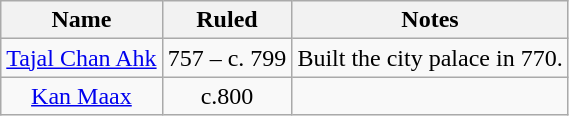<table class="wikitable">
<tr>
<th>Name</th>
<th>Ruled</th>
<th>Notes</th>
</tr>
<tr>
<td align="center"><a href='#'>Tajal Chan Ahk</a></td>
<td align="center">757 – c. 799</td>
<td align="center">Built the city palace in 770.</td>
</tr>
<tr>
<td align="center"><a href='#'>Kan Maax</a></td>
<td align="center">c.800</td>
<td align="center"></td>
</tr>
</table>
